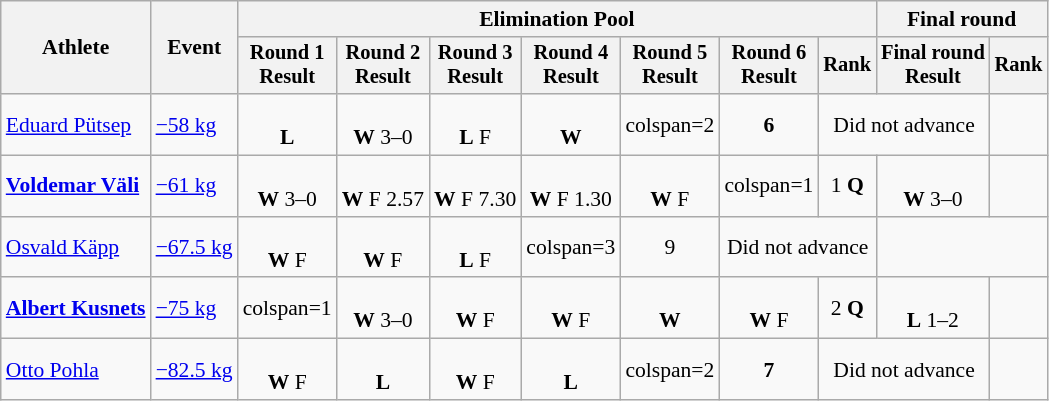<table class="wikitable" style="font-size:90%">
<tr>
<th rowspan="2">Athlete</th>
<th rowspan="2">Event</th>
<th colspan=7>Elimination Pool</th>
<th colspan=2>Final round</th>
</tr>
<tr style="font-size: 95%">
<th>Round 1<br>Result</th>
<th>Round 2<br>Result</th>
<th>Round 3<br>Result</th>
<th>Round 4<br>Result</th>
<th>Round 5<br>Result</th>
<th>Round 6<br>Result</th>
<th>Rank</th>
<th>Final round<br>Result</th>
<th>Rank</th>
</tr>
<tr align=center>
<td align=left><a href='#'>Eduard Pütsep</a></td>
<td align=left><a href='#'>−58 kg</a></td>
<td><br><strong>L</strong></td>
<td><br><strong>W</strong> 3–0</td>
<td><br><strong>L</strong> F</td>
<td><br><strong>W</strong></td>
<td>colspan=2 </td>
<td><strong>6</strong></td>
<td colspan=2>Did not advance</td>
</tr>
<tr align=center>
<td align=left><strong><a href='#'>Voldemar Väli</a></strong></td>
<td align=left><a href='#'>−61 kg</a></td>
<td><br><strong>W</strong> 3–0</td>
<td><br><strong>W</strong> F 2.57</td>
<td><br><strong>W</strong> F 7.30</td>
<td><br><strong>W</strong> F 1.30</td>
<td><br><strong>W</strong> F</td>
<td>colspan=1 </td>
<td>1 <strong>Q</strong></td>
<td><br><strong>W</strong> 3–0</td>
<td></td>
</tr>
<tr align=center>
<td align=left><a href='#'>Osvald Käpp</a></td>
<td align=left><a href='#'>−67.5 kg</a></td>
<td><br><strong>W</strong> F</td>
<td><br><strong>W</strong> F</td>
<td><br><strong>L</strong> F</td>
<td>colspan=3 </td>
<td>9</td>
<td colspan=2>Did not advance</td>
</tr>
<tr align=center>
<td align=left><strong><a href='#'>Albert Kusnets</a></strong></td>
<td align=left><a href='#'>−75 kg</a></td>
<td>colspan=1 </td>
<td><br><strong>W</strong> 3–0</td>
<td><br><strong>W</strong> F</td>
<td><br><strong>W</strong> F</td>
<td><br><strong>W</strong></td>
<td><br><strong>W</strong> F</td>
<td>2 <strong>Q</strong></td>
<td><br><strong>L</strong> 1–2</td>
<td></td>
</tr>
<tr align=center>
<td align=left><a href='#'>Otto Pohla</a></td>
<td align=left><a href='#'>−82.5 kg</a></td>
<td><br><strong>W</strong> F</td>
<td><br><strong>L</strong></td>
<td><br><strong>W</strong> F</td>
<td><br><strong>L</strong></td>
<td>colspan=2 </td>
<td><strong>7</strong></td>
<td colspan=2>Did not advance</td>
</tr>
</table>
